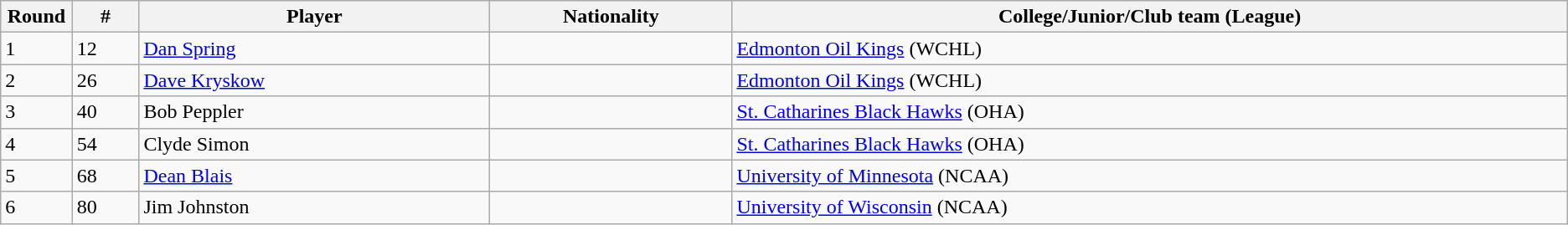<table class="wikitable">
<tr align="center">
<th bgcolor="#DDDDFF" width="4.0%">Round</th>
<th bgcolor="#DDDDFF" width="4.0%">#</th>
<th bgcolor="#DDDDFF" width="21.0%">Player</th>
<th bgcolor="#DDDDFF" width="14.5%">Nationality</th>
<th bgcolor="#DDDDFF" width="50.0%">College/Junior/Club team (League)</th>
</tr>
<tr>
<td>1</td>
<td>12</td>
<td><a href='#'>Dan Spring</a></td>
<td></td>
<td><a href='#'>Edmonton Oil Kings</a> (WCHL)</td>
</tr>
<tr>
<td>2</td>
<td>26</td>
<td><a href='#'>Dave Kryskow</a></td>
<td></td>
<td><a href='#'>Edmonton Oil Kings</a> (WCHL)</td>
</tr>
<tr>
<td>3</td>
<td>40</td>
<td>Bob Peppler</td>
<td></td>
<td><a href='#'>St. Catharines Black Hawks</a> (OHA)</td>
</tr>
<tr>
<td>4</td>
<td>54</td>
<td>Clyde Simon</td>
<td></td>
<td><a href='#'>St. Catharines Black Hawks</a> (OHA)</td>
</tr>
<tr>
<td>5</td>
<td>68</td>
<td><a href='#'>Dean Blais</a></td>
<td></td>
<td><a href='#'>University of Minnesota</a> (NCAA)</td>
</tr>
<tr>
<td>6</td>
<td>80</td>
<td>Jim Johnston</td>
<td></td>
<td><a href='#'>University of Wisconsin</a> (NCAA)</td>
</tr>
</table>
